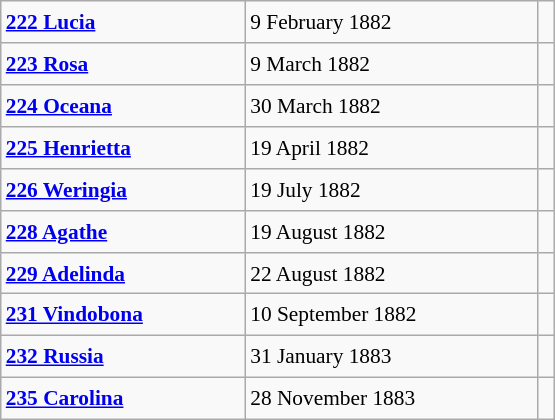<table class="wikitable" style="font-size: 89%; float: left; width: 26em; margin-right: 1em; height: 280px">
<tr>
<td><strong><a href='#'>222 Lucia</a></strong></td>
<td>9 February 1882</td>
<td></td>
</tr>
<tr>
<td><strong><a href='#'>223 Rosa</a></strong></td>
<td>9 March 1882</td>
<td></td>
</tr>
<tr>
<td><strong><a href='#'>224 Oceana</a></strong></td>
<td>30 March 1882</td>
<td></td>
</tr>
<tr>
<td><strong><a href='#'>225 Henrietta</a></strong></td>
<td>19 April 1882</td>
<td></td>
</tr>
<tr>
<td><strong><a href='#'>226 Weringia</a></strong></td>
<td>19 July 1882</td>
<td></td>
</tr>
<tr>
<td><strong><a href='#'>228 Agathe</a></strong></td>
<td>19 August 1882</td>
<td></td>
</tr>
<tr>
<td><strong><a href='#'>229 Adelinda</a></strong></td>
<td>22 August 1882</td>
<td></td>
</tr>
<tr>
<td><strong><a href='#'>231 Vindobona</a></strong></td>
<td>10 September 1882</td>
<td></td>
</tr>
<tr>
<td><strong><a href='#'>232 Russia</a></strong></td>
<td>31 January 1883</td>
<td></td>
</tr>
<tr>
<td><strong><a href='#'>235 Carolina</a></strong></td>
<td>28 November 1883</td>
<td></td>
</tr>
</table>
